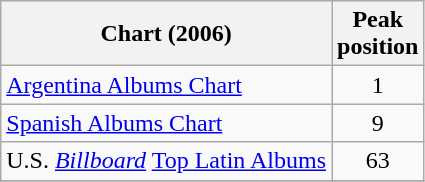<table class="wikitable sortable">
<tr>
<th>Chart (2006)</th>
<th>Peak<br>position</th>
</tr>
<tr>
<td align="left"><a href='#'>Argentina Albums Chart</a></td>
<td align="center">1</td>
</tr>
<tr>
<td align="left"><a href='#'>Spanish Albums Chart</a></td>
<td align="center">9</td>
</tr>
<tr>
<td align="left">U.S. <em><a href='#'>Billboard</a></em> <a href='#'>Top Latin Albums</a></td>
<td align="center">63</td>
</tr>
<tr>
</tr>
</table>
